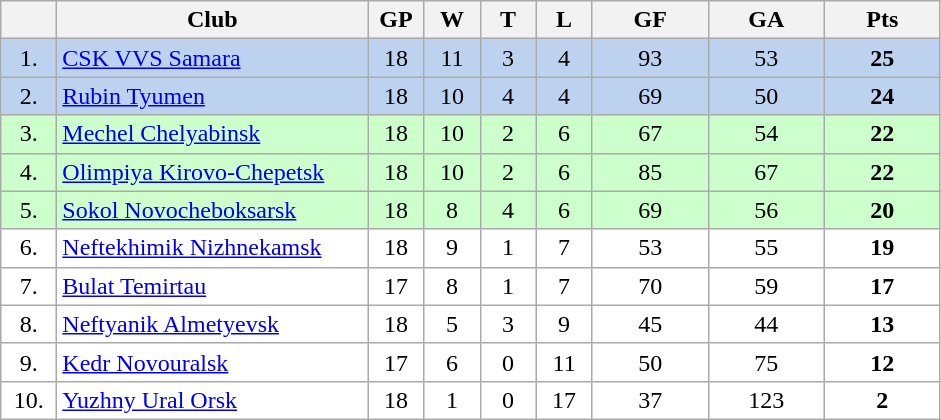<table class="wikitable">
<tr>
<th width="30"></th>
<th width="200">Club</th>
<th width="30">GP</th>
<th width="30">W</th>
<th width="30">T</th>
<th width="30">L</th>
<th width="70">GF</th>
<th width="70">GA</th>
<th width="70">Pts</th>
</tr>
<tr bgcolor="#BCD2EE" align="center">
<td>1.</td>
<td align="left"><a href='#'>CSK VVS Samara</a></td>
<td>18</td>
<td>11</td>
<td>3</td>
<td>4</td>
<td>93</td>
<td>53</td>
<td><strong>25</strong></td>
</tr>
<tr bgcolor="#BCD2EE" align="center">
<td>2.</td>
<td align="left"><a href='#'>Rubin Tyumen</a></td>
<td>18</td>
<td>10</td>
<td>4</td>
<td>4</td>
<td>69</td>
<td>50</td>
<td><strong>24</strong></td>
</tr>
<tr bgcolor="#CCFFCC" align="center">
<td>3.</td>
<td align="left"><a href='#'>Mechel Chelyabinsk</a></td>
<td>18</td>
<td>10</td>
<td>2</td>
<td>6</td>
<td>67</td>
<td>54</td>
<td><strong>22</strong></td>
</tr>
<tr bgcolor="#CCFFCC" align="center">
<td>4.</td>
<td align="left"><a href='#'>Olimpiya Kirovo-Chepetsk</a></td>
<td>18</td>
<td>10</td>
<td>2</td>
<td>6</td>
<td>85</td>
<td>67</td>
<td><strong>22</strong></td>
</tr>
<tr bgcolor="#CCFFCC" align="center">
<td>5.</td>
<td align="left"><a href='#'>Sokol Novocheboksarsk</a></td>
<td>18</td>
<td>8</td>
<td>4</td>
<td>6</td>
<td>69</td>
<td>56</td>
<td><strong>20</strong></td>
</tr>
<tr bgcolor="#FFFFFF" align="center">
<td>6.</td>
<td align="left"><a href='#'>Neftekhimik Nizhnekamsk</a></td>
<td>18</td>
<td>9</td>
<td>1</td>
<td>7</td>
<td>53</td>
<td>55</td>
<td><strong>19</strong></td>
</tr>
<tr bgcolor="#FFFFFF" align="center">
<td>7.</td>
<td align="left"><a href='#'>Bulat Temirtau</a></td>
<td>17</td>
<td>8</td>
<td>1</td>
<td>7</td>
<td>70</td>
<td>59</td>
<td><strong>17</strong></td>
</tr>
<tr bgcolor="#FFFFFF" align="center">
<td>8.</td>
<td align="left"><a href='#'>Neftyanik Almetyevsk</a></td>
<td>18</td>
<td>5</td>
<td>3</td>
<td>9</td>
<td>45</td>
<td>44</td>
<td><strong>13</strong></td>
</tr>
<tr bgcolor="#FFFFFF" align="center">
<td>9.</td>
<td align="left"><a href='#'>Kedr Novouralsk</a></td>
<td>17</td>
<td>6</td>
<td>0</td>
<td>11</td>
<td>50</td>
<td>75</td>
<td><strong>12</strong></td>
</tr>
<tr bgcolor="#FFFFFF" align="center">
<td>10.</td>
<td align="left"><a href='#'>Yuzhny Ural Orsk</a></td>
<td>18</td>
<td>1</td>
<td>0</td>
<td>17</td>
<td>37</td>
<td>123</td>
<td><strong>2</strong></td>
</tr>
</table>
